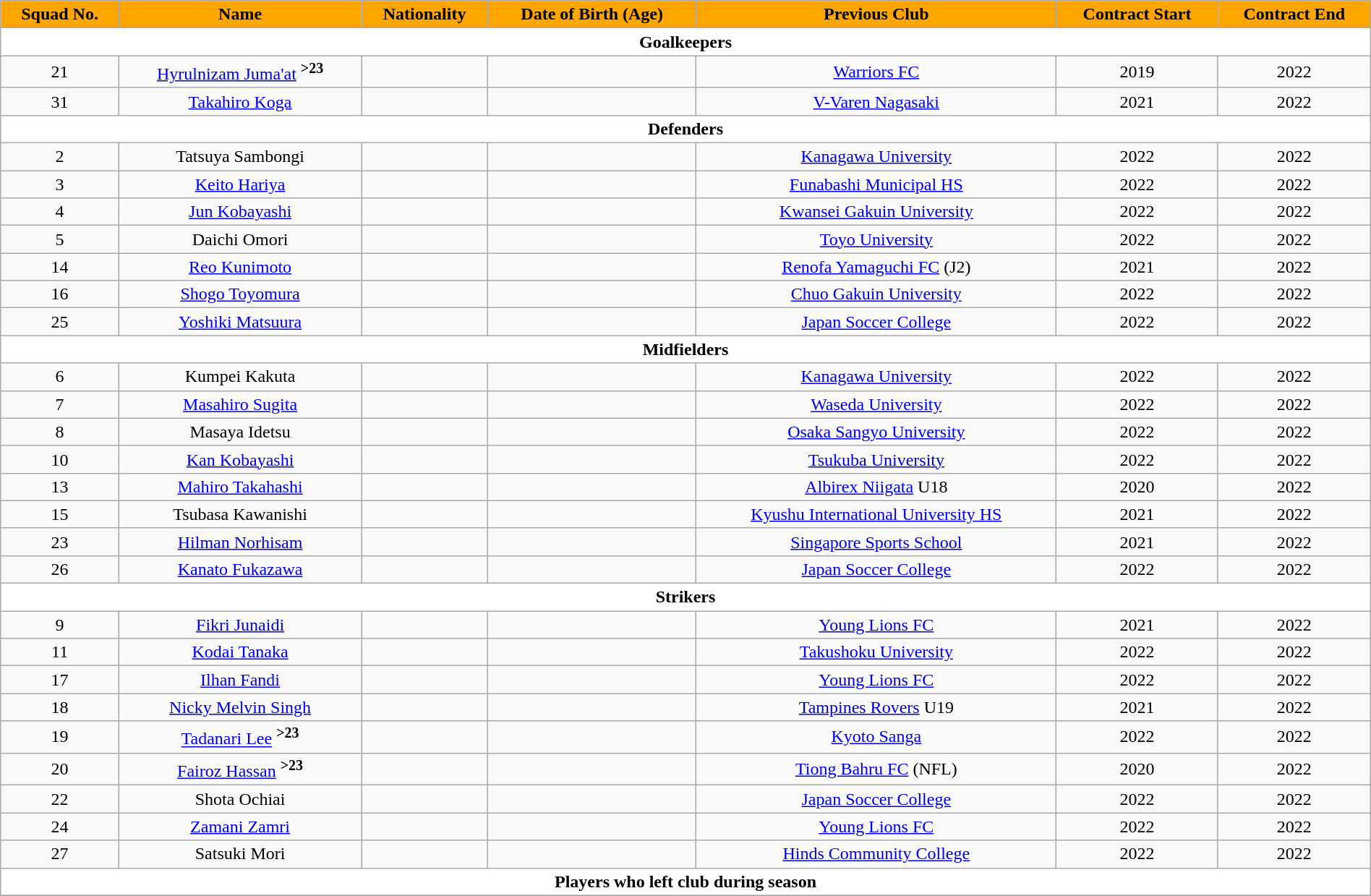<table class="wikitable" style="text-align:center; font-size:100%; width:100%;">
<tr>
<th style="background:#FFA500; color:black; text-align:center;">Squad No.</th>
<th style="background:#FFA500; color:black; text-align:center;">Name</th>
<th style="background:#FFA500; color:black; text-align:center;">Nationality</th>
<th style="background:#FFA500; color:black; text-align:center;">Date of Birth (Age)</th>
<th style="background:#FFA500; color:black; text-align:center;">Previous Club</th>
<th style="background:#FFA500; color:black; text-align:center;">Contract Start</th>
<th style="background:#FFA500; color:black; text-align:center;">Contract End</th>
</tr>
<tr>
<th colspan="8" style="background:white; text-align:center">Goalkeepers</th>
</tr>
<tr>
<td>21</td>
<td><a href='#'>Hyrulnizam Juma'at</a> <sup><strong>>23</strong></sup></td>
<td></td>
<td></td>
<td> <a href='#'>Warriors FC</a></td>
<td>2019</td>
<td>2022</td>
</tr>
<tr>
<td>31</td>
<td><a href='#'>Takahiro Koga</a></td>
<td></td>
<td></td>
<td> <a href='#'>V-Varen Nagasaki</a></td>
<td>2021</td>
<td>2022</td>
</tr>
<tr>
<th colspan="8" style="background:white; text-align:center">Defenders</th>
</tr>
<tr>
<td>2</td>
<td>Tatsuya Sambongi</td>
<td></td>
<td></td>
<td> <a href='#'>Kanagawa University</a></td>
<td>2022</td>
<td>2022</td>
</tr>
<tr>
<td>3</td>
<td><a href='#'>Keito Hariya</a></td>
<td></td>
<td></td>
<td> <a href='#'>Funabashi Municipal HS</a></td>
<td>2022</td>
<td>2022</td>
</tr>
<tr>
<td>4</td>
<td><a href='#'>Jun Kobayashi</a></td>
<td></td>
<td></td>
<td> <a href='#'>Kwansei Gakuin University</a></td>
<td>2022</td>
<td>2022</td>
</tr>
<tr>
<td>5</td>
<td>Daichi Omori</td>
<td></td>
<td></td>
<td> <a href='#'>Toyo University</a></td>
<td>2022</td>
<td>2022</td>
</tr>
<tr>
<td>14</td>
<td><a href='#'>Reo Kunimoto</a></td>
<td></td>
<td></td>
<td> <a href='#'>Renofa Yamaguchi FC</a> (J2)</td>
<td>2021</td>
<td>2022</td>
</tr>
<tr>
<td>16</td>
<td><a href='#'>Shogo Toyomura</a></td>
<td></td>
<td></td>
<td> <a href='#'>Chuo Gakuin University</a></td>
<td>2022</td>
<td>2022</td>
</tr>
<tr>
<td>25</td>
<td><a href='#'>Yoshiki Matsuura</a></td>
<td></td>
<td></td>
<td> <a href='#'>Japan Soccer College</a></td>
<td>2022</td>
<td>2022</td>
</tr>
<tr>
<th colspan="8" style="background:white; text-align:center">Midfielders</th>
</tr>
<tr>
<td>6</td>
<td>Kumpei Kakuta</td>
<td></td>
<td></td>
<td> <a href='#'>Kanagawa University</a></td>
<td>2022</td>
<td>2022</td>
</tr>
<tr>
<td>7</td>
<td><a href='#'>Masahiro Sugita</a></td>
<td></td>
<td></td>
<td> <a href='#'>Waseda University</a></td>
<td>2022</td>
<td>2022</td>
</tr>
<tr>
<td>8</td>
<td>Masaya Idetsu</td>
<td></td>
<td></td>
<td> <a href='#'>Osaka Sangyo University</a></td>
<td>2022</td>
<td>2022</td>
</tr>
<tr>
<td>10</td>
<td><a href='#'>Kan Kobayashi</a></td>
<td></td>
<td></td>
<td> <a href='#'>Tsukuba University</a></td>
<td>2022</td>
<td>2022</td>
</tr>
<tr>
<td>13</td>
<td><a href='#'>Mahiro Takahashi</a></td>
<td></td>
<td></td>
<td> <a href='#'>Albirex Niigata</a> U18</td>
<td>2020</td>
<td>2022</td>
</tr>
<tr>
<td>15</td>
<td>Tsubasa Kawanishi</td>
<td></td>
<td></td>
<td> <a href='#'>Kyushu International University HS</a></td>
<td>2021</td>
<td>2022</td>
</tr>
<tr>
<td>23</td>
<td><a href='#'>Hilman Norhisam</a></td>
<td></td>
<td></td>
<td> <a href='#'>Singapore Sports School</a></td>
<td>2021</td>
<td>2022</td>
</tr>
<tr>
<td>26</td>
<td><a href='#'>Kanato Fukazawa</a></td>
<td></td>
<td></td>
<td> <a href='#'>Japan Soccer College</a></td>
<td>2022</td>
<td>2022</td>
</tr>
<tr>
<th colspan="8" style="background:white; text-align:center">Strikers</th>
</tr>
<tr>
<td>9</td>
<td><a href='#'>Fikri Junaidi</a></td>
<td></td>
<td></td>
<td> <a href='#'>Young Lions FC</a></td>
<td>2021</td>
<td>2022</td>
</tr>
<tr>
<td>11</td>
<td><a href='#'>Kodai Tanaka</a></td>
<td></td>
<td></td>
<td> <a href='#'>Takushoku University</a></td>
<td>2022</td>
<td>2022</td>
</tr>
<tr>
<td>17</td>
<td><a href='#'>Ilhan Fandi</a></td>
<td></td>
<td></td>
<td> <a href='#'>Young Lions FC</a></td>
<td>2022</td>
<td>2022</td>
</tr>
<tr>
<td>18</td>
<td><a href='#'>Nicky Melvin Singh</a></td>
<td></td>
<td></td>
<td> <a href='#'>Tampines Rovers</a> U19</td>
<td>2021</td>
<td>2022</td>
</tr>
<tr>
<td>19</td>
<td><a href='#'>Tadanari Lee</a> <sup><strong>>23</strong></sup></td>
<td></td>
<td></td>
<td> <a href='#'>Kyoto Sanga</a></td>
<td>2022</td>
<td>2022</td>
</tr>
<tr>
<td>20</td>
<td><a href='#'>Fairoz Hassan</a> <sup><strong>>23</strong></sup></td>
<td></td>
<td></td>
<td> <a href='#'>Tiong Bahru FC</a> (NFL)</td>
<td>2020</td>
<td>2022</td>
</tr>
<tr>
<td>22</td>
<td>Shota Ochiai</td>
<td></td>
<td></td>
<td> <a href='#'>Japan Soccer College</a></td>
<td>2022</td>
<td>2022</td>
</tr>
<tr>
<td>24</td>
<td><a href='#'>Zamani Zamri</a></td>
<td></td>
<td></td>
<td> <a href='#'>Young Lions FC</a></td>
<td>2022</td>
<td>2022</td>
</tr>
<tr>
<td>27</td>
<td>Satsuki Mori</td>
<td></td>
<td></td>
<td> <a href='#'>Hinds Community College</a></td>
<td>2022</td>
<td>2022</td>
</tr>
<tr>
<th colspan="8" style="background:white; text-align:center">Players who left club during season</th>
</tr>
<tr>
</tr>
</table>
